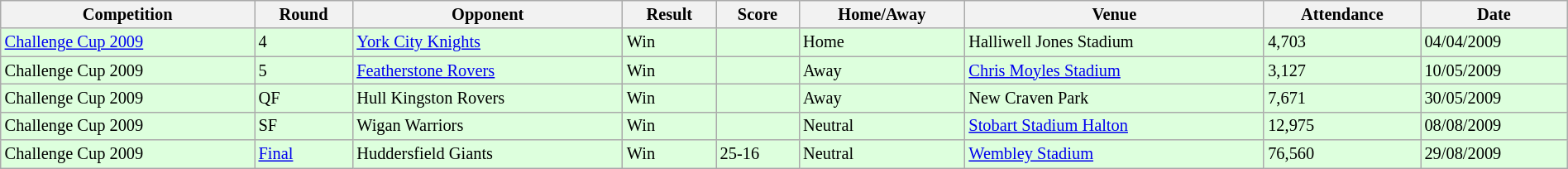<table class="wikitable" style="font-size:85%;" width="100%">
<tr>
<th>Competition</th>
<th>Round</th>
<th>Opponent</th>
<th>Result</th>
<th>Score</th>
<th>Home/Away</th>
<th>Venue</th>
<th>Attendance</th>
<th>Date</th>
</tr>
<tr bgcolor="#ddffdd">
<td><a href='#'>Challenge Cup 2009</a></td>
<td>4</td>
<td> <a href='#'>York City Knights</a></td>
<td>Win</td>
<td></td>
<td>Home</td>
<td>Halliwell Jones Stadium</td>
<td>4,703</td>
<td>04/04/2009</td>
</tr>
<tr bgcolor="#ddffdd">
<td>Challenge Cup 2009</td>
<td>5</td>
<td> <a href='#'>Featherstone Rovers</a></td>
<td>Win</td>
<td></td>
<td>Away</td>
<td><a href='#'>Chris Moyles Stadium</a></td>
<td>3,127</td>
<td>10/05/2009</td>
</tr>
<tr bgcolor="#ddffdd">
<td>Challenge Cup 2009</td>
<td>QF</td>
<td> Hull Kingston Rovers</td>
<td>Win</td>
<td></td>
<td>Away</td>
<td>New Craven Park</td>
<td>7,671</td>
<td>30/05/2009</td>
</tr>
<tr bgcolor="#ddffdd">
<td>Challenge Cup 2009</td>
<td>SF</td>
<td> Wigan Warriors</td>
<td>Win</td>
<td></td>
<td>Neutral</td>
<td><a href='#'>Stobart Stadium Halton</a></td>
<td>12,975</td>
<td>08/08/2009</td>
</tr>
<tr bgcolor="#ddffdd">
<td>Challenge Cup 2009</td>
<td><a href='#'>Final</a></td>
<td> Huddersfield Giants</td>
<td>Win</td>
<td>25-16</td>
<td>Neutral</td>
<td><a href='#'>Wembley Stadium</a></td>
<td>76,560</td>
<td>29/08/2009</td>
</tr>
</table>
